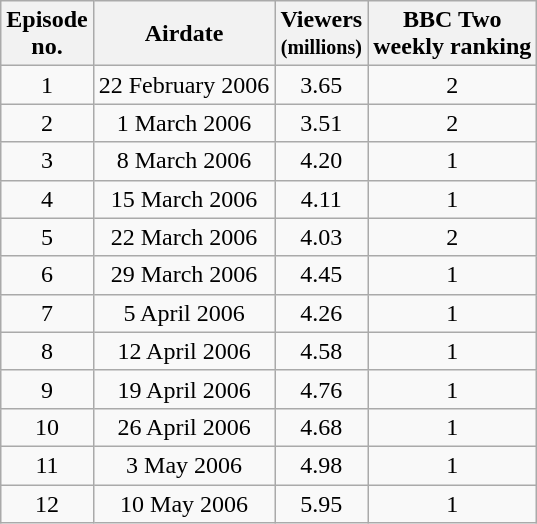<table class="wikitable" style="text-align:center;">
<tr>
<th>Episode<br>no.</th>
<th>Airdate</th>
<th>Viewers<br><small>(millions)</small></th>
<th>BBC Two<br>weekly ranking</th>
</tr>
<tr>
<td>1</td>
<td>22 February 2006</td>
<td>3.65</td>
<td>2</td>
</tr>
<tr>
<td>2</td>
<td>1 March 2006</td>
<td>3.51</td>
<td>2</td>
</tr>
<tr>
<td>3</td>
<td>8 March 2006</td>
<td>4.20</td>
<td>1</td>
</tr>
<tr>
<td>4</td>
<td>15 March 2006</td>
<td>4.11</td>
<td>1</td>
</tr>
<tr>
<td>5</td>
<td>22 March 2006</td>
<td>4.03</td>
<td>2</td>
</tr>
<tr>
<td>6</td>
<td>29 March 2006</td>
<td>4.45</td>
<td>1</td>
</tr>
<tr>
<td>7</td>
<td>5 April 2006</td>
<td>4.26</td>
<td>1</td>
</tr>
<tr>
<td>8</td>
<td>12 April 2006</td>
<td>4.58</td>
<td>1</td>
</tr>
<tr>
<td>9</td>
<td>19 April 2006</td>
<td>4.76</td>
<td>1</td>
</tr>
<tr>
<td>10</td>
<td>26 April 2006</td>
<td>4.68</td>
<td>1</td>
</tr>
<tr>
<td>11</td>
<td>3 May 2006</td>
<td>4.98</td>
<td>1</td>
</tr>
<tr>
<td>12</td>
<td>10 May 2006</td>
<td>5.95</td>
<td>1</td>
</tr>
</table>
